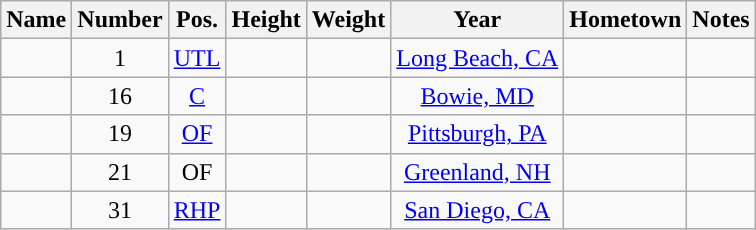<table class="wikitable sortable sortable" style="text-align: center">
<tr align=center>
<th>Name</th>
<th>Number</th>
<th>Pos.</th>
<th>Height</th>
<th>Weight</th>
<th>Year</th>
<th>Hometown</th>
<th>Notes</th>
</tr>
<tr>
<td></td>
<td>1</td>
<td><a href='#'>UTL</a></td>
<td></td>
<td></td>
<td><a href='#'>Long Beach, CA</a></td>
<td></td>
<td></td>
</tr>
<tr>
<td></td>
<td>16</td>
<td><a href='#'>C</a></td>
<td></td>
<td></td>
<td><a href='#'>Bowie, MD</a></td>
<td></td>
<td></td>
</tr>
<tr>
<td></td>
<td>19</td>
<td><a href='#'>OF</a></td>
<td></td>
<td></td>
<td><a href='#'>Pittsburgh, PA</a></td>
<td></td>
<td></td>
</tr>
<tr>
<td></td>
<td>21</td>
<td>OF</td>
<td></td>
<td></td>
<td><a href='#'>Greenland, NH</a></td>
<td></td>
<td></td>
</tr>
<tr>
<td></td>
<td>31</td>
<td><a href='#'>RHP</a></td>
<td></td>
<td></td>
<td><a href='#'>San Diego, CA</a></td>
<td></td>
<td></td>
</tr>
</table>
